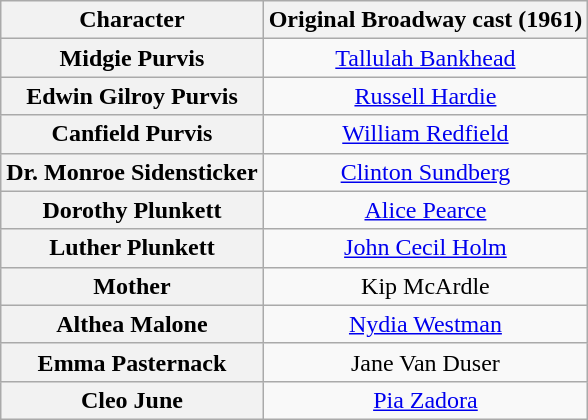<table class=wikitable>
<tr>
<th scope=col>Character</th>
<th scope=col class=unsortable>Original Broadway cast (1961)</th>
</tr>
<tr>
<th scope=row>Midgie Purvis</th>
<td align=center colspan=1><a href='#'>Tallulah Bankhead</a></td>
</tr>
<tr>
<th scope=row>Edwin Gilroy Purvis</th>
<td align=center colspan=1><a href='#'>Russell Hardie</a></td>
</tr>
<tr>
<th scope=row>Canfield Purvis</th>
<td align=center colspan=1><a href='#'>William Redfield</a></td>
</tr>
<tr>
<th scope=row>Dr. Monroe Sidensticker</th>
<td align=center colspan=1><a href='#'>Clinton Sundberg</a></td>
</tr>
<tr>
<th scope=row>Dorothy Plunkett</th>
<td align=center colspan=1><a href='#'>Alice Pearce</a></td>
</tr>
<tr>
<th scope=row>Luther Plunkett</th>
<td align=center colspan=1><a href='#'>John Cecil Holm</a></td>
</tr>
<tr>
<th scope=row>Mother</th>
<td align=center colspan=1>Kip McArdle</td>
</tr>
<tr>
<th scope=row>Althea Malone</th>
<td align=center colspan=1><a href='#'>Nydia Westman</a></td>
</tr>
<tr>
<th scope=row>Emma Pasternack</th>
<td align=center colspan=1>Jane Van Duser</td>
</tr>
<tr>
<th scope=row>Cleo June</th>
<td align=center colspan=1><a href='#'>Pia Zadora</a></td>
</tr>
</table>
